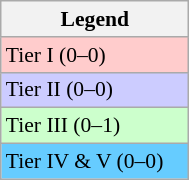<table class=wikitable style=font-size:90% width=10%>
<tr>
<th>Legend</th>
</tr>
<tr>
<td bgcolor=#ffcccc>Tier I (0–0)</td>
</tr>
<tr>
<td bgcolor=#ccccff>Tier II (0–0)</td>
</tr>
<tr>
<td bgcolor=#CCFFCC>Tier III (0–1)</td>
</tr>
<tr>
<td bgcolor=#66CCFF>Tier IV & V (0–0)</td>
</tr>
</table>
